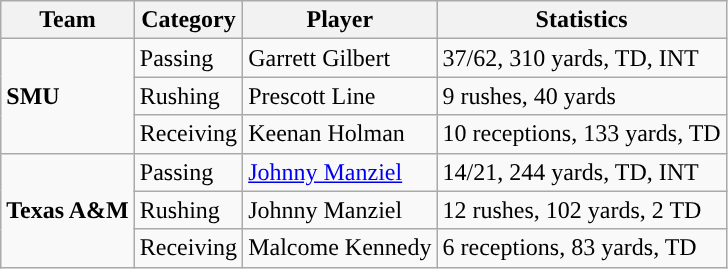<table class="wikitable" style="float: left;">
<tr>
<th>Team</th>
<th>Category</th>
<th>Player</th>
<th>Statistics</th>
</tr>
<tr>
<td rowspan=3><strong>SMU</strong></td>
<td>Passing</td>
<td>Garrett Gilbert</td>
<td>37/62, 310 yards, TD, INT</td>
</tr>
<tr>
<td>Rushing</td>
<td>Prescott Line</td>
<td>9 rushes, 40 yards</td>
</tr>
<tr>
<td>Receiving</td>
<td>Keenan Holman</td>
<td>10 receptions, 133 yards, TD</td>
</tr>
<tr>
<td rowspan=3><strong>Texas A&M</strong></td>
<td>Passing</td>
<td><a href='#'>Johnny Manziel</a></td>
<td>14/21, 244 yards, TD, INT</td>
</tr>
<tr>
<td>Rushing</td>
<td>Johnny Manziel</td>
<td>12 rushes, 102 yards, 2 TD</td>
</tr>
<tr>
<td>Receiving</td>
<td>Malcome Kennedy</td>
<td>6 receptions, 83 yards, TD</td>
</tr>
</table>
